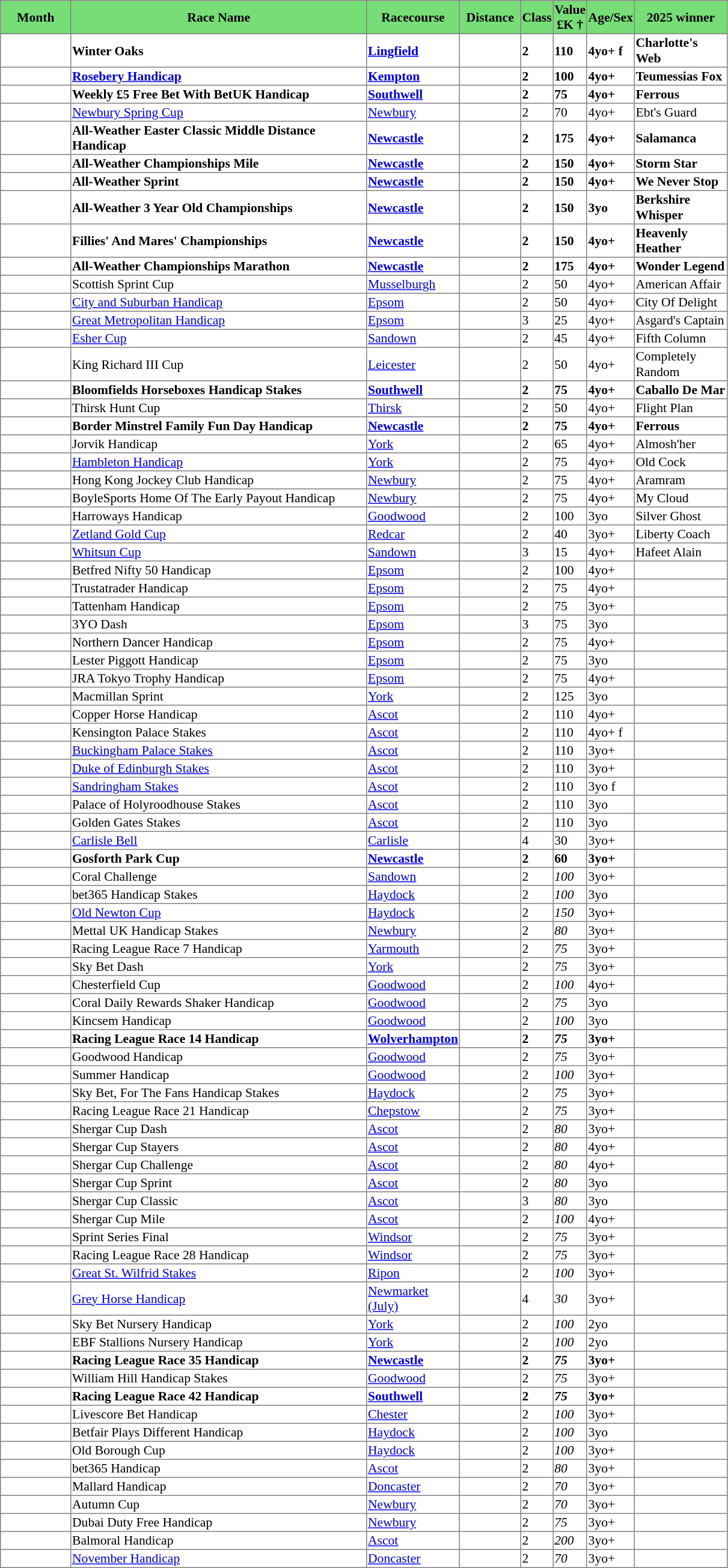<table class = "sortable" | border="1" style="border-collapse: collapse; font-size:90%">
<tr bgcolor="#77dd77" align="center">
<th width="75px"><strong>Month</strong><br></th>
<th width="325px"><strong>Race Name</strong><br></th>
<th width="90px"><strong>Racecourse</strong><br></th>
<th width="65px"><strong>Distance</strong> <br></th>
<th width="25px">Class <br></th>
<th Width="25px">Value £K † <br></th>
<th width="30px"><strong>Age/Sex</strong><br></th>
<th width="100px"><strong>2025 winner</strong><br></th>
</tr>
<tr>
<td><strong></strong></td>
<td><strong>Winter Oaks</strong></td>
<td><strong><a href='#'>Lingfield</a></strong></td>
<td><strong></strong></td>
<td><strong>2</strong></td>
<td><strong>110</strong></td>
<td><strong>4yo+ f</strong></td>
<td><strong>Charlotte's Web</strong></td>
</tr>
<tr>
<td><strong></strong></td>
<td><strong><a href='#'>Rosebery Handicap</a></strong></td>
<td><strong><a href='#'>Kempton</a></strong></td>
<td><strong></strong></td>
<td><strong>2</strong></td>
<td><strong>100</strong></td>
<td><strong>4yo+</strong></td>
<td><strong>Teumessias Fox</strong></td>
</tr>
<tr>
<td><strong></strong></td>
<td><strong>Weekly £5 Free Bet With BetUK Handicap</strong></td>
<td><strong><a href='#'>Southwell</a></strong></td>
<td><strong></strong></td>
<td><strong>2</strong></td>
<td><strong>75</strong></td>
<td><strong>4yo+</strong></td>
<td><strong>Ferrous</strong></td>
</tr>
<tr>
<td></td>
<td><a href='#'>Newbury Spring Cup</a></td>
<td><a href='#'>Newbury</a></td>
<td></td>
<td>2</td>
<td>70</td>
<td>4yo+</td>
<td>Ebt's Guard</td>
</tr>
<tr>
<td><strong></strong></td>
<td><strong>All-Weather Easter Classic Middle Distance Handicap</strong></td>
<td><strong><a href='#'>Newcastle</a></strong></td>
<td><strong></strong></td>
<td><strong>2</strong></td>
<td><strong>175</strong></td>
<td><strong>4yo+</strong></td>
<td><strong>Salamanca </strong></td>
</tr>
<tr>
<td><strong></strong></td>
<td><strong>All-Weather Championships Mile</strong></td>
<td><strong><a href='#'>Newcastle</a></strong></td>
<td><strong></strong></td>
<td><strong>2</strong></td>
<td><strong>150</strong></td>
<td><strong>4yo+</strong></td>
<td><strong> Storm Star </strong></td>
</tr>
<tr>
<td><strong></strong></td>
<td><strong>All-Weather Sprint</strong></td>
<td><strong><a href='#'>Newcastle</a></strong></td>
<td><strong></strong></td>
<td><strong>2</strong></td>
<td><strong>150</strong></td>
<td><strong>4yo+</strong></td>
<td><strong> We Never Stop </strong></td>
</tr>
<tr>
<td><strong></strong></td>
<td><strong>All-Weather 3 Year Old Championships</strong></td>
<td><strong><a href='#'>Newcastle</a></strong></td>
<td><strong></strong></td>
<td><strong>2</strong></td>
<td><strong>150</strong></td>
<td><strong>3yo</strong></td>
<td><strong> Berkshire Whisper </strong></td>
</tr>
<tr>
<td><strong></strong></td>
<td><strong>Fillies' And Mares' Championships</strong></td>
<td><strong><a href='#'>Newcastle</a></strong></td>
<td><strong></strong></td>
<td><strong>2</strong></td>
<td><strong>150</strong></td>
<td><strong>4yo+</strong></td>
<td><strong> Heavenly Heather </strong></td>
</tr>
<tr>
<td><strong></strong></td>
<td><strong>All-Weather Championships Marathon</strong></td>
<td><strong><a href='#'>Newcastle</a></strong></td>
<td><strong></strong></td>
<td><strong>2</strong></td>
<td><strong>175</strong></td>
<td><strong>4yo+</strong></td>
<td><strong> Wonder Legend </strong></td>
</tr>
<tr>
<td></td>
<td>Scottish Sprint Cup</td>
<td><a href='#'>Musselburgh</a></td>
<td></td>
<td>2</td>
<td>50</td>
<td>4yo+</td>
<td>American Affair</td>
</tr>
<tr>
<td></td>
<td><a href='#'>City and Suburban Handicap</a></td>
<td><a href='#'>Epsom</a></td>
<td></td>
<td>2</td>
<td>50</td>
<td>4yo+</td>
<td>City Of Delight</td>
</tr>
<tr>
<td></td>
<td><a href='#'>Great Metropolitan Handicap</a></td>
<td><a href='#'>Epsom</a></td>
<td></td>
<td>3</td>
<td>25</td>
<td>4yo+</td>
<td>Asgard's Captain</td>
</tr>
<tr>
<td></td>
<td><a href='#'>Esher Cup</a></td>
<td><a href='#'>Sandown</a></td>
<td></td>
<td>2</td>
<td>45</td>
<td>4yo+</td>
<td>Fifth Column</td>
</tr>
<tr>
<td></td>
<td>King Richard III Cup</td>
<td><a href='#'>Leicester</a></td>
<td></td>
<td>2</td>
<td>50</td>
<td>4yo+</td>
<td>Completely Random</td>
</tr>
<tr>
<td><strong></strong></td>
<td><strong>Bloomfields Horseboxes Handicap Stakes</strong></td>
<td><strong><a href='#'>Southwell</a></strong></td>
<td><strong></strong></td>
<td><strong>2</strong></td>
<td><strong>75</strong></td>
<td><strong>4yo+</strong></td>
<td><strong>Caballo De Mar</strong></td>
</tr>
<tr>
<td></td>
<td>Thirsk Hunt Cup</td>
<td><a href='#'>Thirsk</a></td>
<td></td>
<td>2</td>
<td>50</td>
<td>4yo+</td>
<td>Flight Plan</td>
</tr>
<tr>
<td><strong></strong></td>
<td><strong>Border Minstrel Family Fun Day Handicap</strong></td>
<td><strong><a href='#'>Newcastle</a></strong></td>
<td><strong></strong></td>
<td><strong>2</strong></td>
<td><strong>75</strong></td>
<td><strong>4yo+</strong></td>
<td><strong>Ferrous</strong></td>
</tr>
<tr>
<td></td>
<td>Jorvik Handicap</td>
<td><a href='#'>York</a></td>
<td></td>
<td>2</td>
<td>65</td>
<td>4yo+</td>
<td>Almosh'her</td>
</tr>
<tr>
<td></td>
<td><a href='#'>Hambleton Handicap</a></td>
<td><a href='#'>York</a></td>
<td></td>
<td>2</td>
<td>75</td>
<td>4yo+</td>
<td>Old Cock</td>
</tr>
<tr>
<td></td>
<td>Hong Kong Jockey Club Handicap</td>
<td><a href='#'>Newbury</a></td>
<td></td>
<td>2</td>
<td>75</td>
<td>4yo+</td>
<td>Aramram</td>
</tr>
<tr>
<td></td>
<td>BoyleSports Home Of The Early Payout Handicap</td>
<td><a href='#'>Newbury</a></td>
<td></td>
<td>2</td>
<td>75</td>
<td>4yo+</td>
<td>My Cloud</td>
</tr>
<tr>
<td></td>
<td>Harroways Handicap</td>
<td><a href='#'>Goodwood</a></td>
<td></td>
<td>2</td>
<td>100</td>
<td>3yo</td>
<td>Silver Ghost</td>
</tr>
<tr>
<td></td>
<td><a href='#'>Zetland Gold Cup</a></td>
<td><a href='#'>Redcar</a></td>
<td></td>
<td>2</td>
<td>40</td>
<td>3yo+</td>
<td>Liberty Coach</td>
</tr>
<tr>
<td></td>
<td><a href='#'>Whitsun Cup</a></td>
<td><a href='#'>Sandown</a></td>
<td></td>
<td>3</td>
<td>15</td>
<td>4yo+</td>
<td>Hafeet Alain</td>
</tr>
<tr>
<td></td>
<td>Betfred Nifty 50 Handicap</td>
<td><a href='#'>Epsom</a></td>
<td></td>
<td>2</td>
<td>100</td>
<td>4yo+</td>
<td></td>
</tr>
<tr>
<td></td>
<td>Trustatrader Handicap</td>
<td><a href='#'>Epsom</a></td>
<td></td>
<td>2</td>
<td>75</td>
<td>4yo+</td>
<td></td>
</tr>
<tr>
<td></td>
<td>Tattenham Handicap</td>
<td><a href='#'>Epsom</a></td>
<td></td>
<td>2</td>
<td>75</td>
<td>3yo+</td>
<td></td>
</tr>
<tr>
<td></td>
<td>3YO Dash</td>
<td><a href='#'>Epsom</a></td>
<td></td>
<td>3</td>
<td>75</td>
<td>3yo</td>
<td></td>
</tr>
<tr>
<td></td>
<td>Northern Dancer Handicap</td>
<td><a href='#'>Epsom</a></td>
<td></td>
<td>2</td>
<td>75</td>
<td>4yo+</td>
<td></td>
</tr>
<tr>
<td></td>
<td>Lester Piggott Handicap</td>
<td><a href='#'>Epsom</a></td>
<td></td>
<td>2</td>
<td>75</td>
<td>3yo</td>
<td></td>
</tr>
<tr>
<td></td>
<td>JRA Tokyo Trophy Handicap</td>
<td><a href='#'>Epsom</a></td>
<td></td>
<td>2</td>
<td>75</td>
<td>4yo+</td>
<td></td>
</tr>
<tr>
<td></td>
<td>Macmillan Sprint</td>
<td><a href='#'>York</a></td>
<td></td>
<td>2</td>
<td>125</td>
<td>3yo</td>
<td></td>
</tr>
<tr>
<td></td>
<td>Copper Horse Handicap</td>
<td><a href='#'>Ascot</a></td>
<td></td>
<td>2</td>
<td>110</td>
<td>4yo+</td>
<td></td>
</tr>
<tr>
<td></td>
<td>Kensington Palace Stakes</td>
<td><a href='#'>Ascot</a></td>
<td></td>
<td>2</td>
<td>110</td>
<td>4yo+ f</td>
<td></td>
</tr>
<tr>
<td></td>
<td><a href='#'>Buckingham Palace Stakes</a></td>
<td><a href='#'>Ascot</a></td>
<td></td>
<td>2</td>
<td>110</td>
<td>3yo+</td>
<td></td>
</tr>
<tr>
<td></td>
<td><a href='#'>Duke of Edinburgh Stakes</a></td>
<td><a href='#'>Ascot</a></td>
<td></td>
<td>2</td>
<td>110</td>
<td>3yo+</td>
<td></td>
</tr>
<tr>
<td></td>
<td><a href='#'>Sandringham Stakes</a></td>
<td><a href='#'>Ascot</a></td>
<td></td>
<td>2</td>
<td>110</td>
<td>3yo f</td>
<td></td>
</tr>
<tr>
<td></td>
<td>Palace of Holyroodhouse Stakes</td>
<td><a href='#'>Ascot</a></td>
<td></td>
<td>2</td>
<td>110</td>
<td>3yo</td>
<td></td>
</tr>
<tr>
<td></td>
<td>Golden Gates Stakes</td>
<td><a href='#'>Ascot</a></td>
<td></td>
<td>2</td>
<td>110</td>
<td>3yo</td>
<td></td>
</tr>
<tr>
<td></td>
<td><a href='#'>Carlisle Bell</a></td>
<td><a href='#'>Carlisle</a></td>
<td></td>
<td>4</td>
<td>30</td>
<td>3yo+</td>
<td></td>
</tr>
<tr>
<td><strong></strong></td>
<td><strong>Gosforth Park Cup</strong></td>
<td><strong><a href='#'>Newcastle</a></strong></td>
<td><strong></strong></td>
<td><strong>2</strong></td>
<td><strong>60</strong></td>
<td><strong>3yo+</strong></td>
<td></td>
</tr>
<tr>
<td></td>
<td>Coral Challenge</td>
<td><a href='#'>Sandown</a></td>
<td></td>
<td>2</td>
<td><em>100</em></td>
<td>3yo+</td>
<td></td>
</tr>
<tr>
<td></td>
<td>bet365 Handicap Stakes</td>
<td><a href='#'>Haydock</a></td>
<td></td>
<td>2</td>
<td><em>100</em></td>
<td>3yo</td>
<td></td>
</tr>
<tr>
<td></td>
<td><a href='#'>Old Newton Cup</a></td>
<td><a href='#'>Haydock</a></td>
<td></td>
<td>2</td>
<td><em>150</em></td>
<td>3yo+</td>
<td></td>
</tr>
<tr>
<td></td>
<td>Mettal UK Handicap Stakes</td>
<td><a href='#'>Newbury</a></td>
<td></td>
<td>2</td>
<td><em>80</em></td>
<td>3yo+</td>
<td></td>
</tr>
<tr>
<td></td>
<td>Racing League Race 7 Handicap</td>
<td><a href='#'>Yarmouth</a></td>
<td></td>
<td>2</td>
<td><em>75</em></td>
<td>3yo+</td>
<td></td>
</tr>
<tr>
<td></td>
<td>Sky Bet Dash</td>
<td><a href='#'>York</a></td>
<td></td>
<td>2</td>
<td><em>75</em></td>
<td>3yo+</td>
<td></td>
</tr>
<tr>
<td></td>
<td>Chesterfield Cup</td>
<td><a href='#'>Goodwood</a></td>
<td></td>
<td>2</td>
<td><em>100</em></td>
<td>4yo+</td>
<td></td>
</tr>
<tr>
<td></td>
<td>Coral Daily Rewards Shaker Handicap</td>
<td><a href='#'>Goodwood</a></td>
<td></td>
<td>2</td>
<td><em>75</em></td>
<td>3yo</td>
<td></td>
</tr>
<tr>
<td></td>
<td>Kincsem Handicap</td>
<td><a href='#'>Goodwood</a></td>
<td></td>
<td>2</td>
<td><em>100</em></td>
<td>3yo</td>
<td></td>
</tr>
<tr>
<td><strong></strong></td>
<td><strong>Racing League Race 14 Handicap</strong></td>
<td><strong><a href='#'>Wolverhampton</a></strong></td>
<td><strong></strong></td>
<td><strong>2</strong></td>
<td><strong><em>75</em></strong></td>
<td><strong>3yo+</strong></td>
<td></td>
</tr>
<tr>
<td></td>
<td>Goodwood Handicap</td>
<td><a href='#'>Goodwood</a></td>
<td></td>
<td>2</td>
<td><em>75</em></td>
<td>3yo+</td>
<td></td>
</tr>
<tr>
<td></td>
<td>Summer Handicap</td>
<td><a href='#'>Goodwood</a></td>
<td></td>
<td>2</td>
<td><em>100</em></td>
<td>3yo+</td>
<td></td>
</tr>
<tr>
<td></td>
<td>Sky Bet, For The Fans Handicap Stakes</td>
<td><a href='#'>Haydock</a></td>
<td></td>
<td>2</td>
<td><em>75</em></td>
<td>3yo+</td>
<td></td>
</tr>
<tr>
<td></td>
<td>Racing League Race 21 Handicap</td>
<td><a href='#'>Chepstow</a></td>
<td></td>
<td>2</td>
<td><em>75</em></td>
<td>3yo+</td>
<td></td>
</tr>
<tr>
<td></td>
<td>Shergar Cup Dash</td>
<td><a href='#'>Ascot</a></td>
<td></td>
<td>2</td>
<td><em>80</em></td>
<td>3yo+</td>
<td></td>
</tr>
<tr>
<td></td>
<td>Shergar Cup Stayers</td>
<td><a href='#'>Ascot</a></td>
<td></td>
<td>2</td>
<td><em>80</em></td>
<td>4yo+</td>
<td></td>
</tr>
<tr>
<td></td>
<td>Shergar Cup Challenge</td>
<td><a href='#'>Ascot</a></td>
<td></td>
<td>2</td>
<td><em>80</em></td>
<td>4yo+</td>
<td></td>
</tr>
<tr>
<td></td>
<td>Shergar Cup Sprint</td>
<td><a href='#'>Ascot</a></td>
<td></td>
<td>2</td>
<td><em>80</em></td>
<td>3yo</td>
<td></td>
</tr>
<tr>
<td></td>
<td>Shergar Cup Classic</td>
<td><a href='#'>Ascot</a></td>
<td></td>
<td>3</td>
<td><em>80</em></td>
<td>3yo</td>
<td></td>
</tr>
<tr>
<td></td>
<td>Shergar Cup Mile</td>
<td><a href='#'>Ascot</a></td>
<td></td>
<td>2</td>
<td><em>100</em></td>
<td>4yo+</td>
<td></td>
</tr>
<tr>
<td></td>
<td>Sprint Series Final</td>
<td><a href='#'>Windsor</a></td>
<td></td>
<td>2</td>
<td><em>75</em></td>
<td>3yo+</td>
<td></td>
</tr>
<tr>
<td></td>
<td>Racing League Race 28 Handicap</td>
<td><a href='#'>Windsor</a></td>
<td></td>
<td>2</td>
<td><em>75</em></td>
<td>3yo+</td>
<td></td>
</tr>
<tr>
<td></td>
<td><a href='#'>Great St. Wilfrid Stakes</a></td>
<td><a href='#'>Ripon</a></td>
<td></td>
<td>2</td>
<td><em>100</em></td>
<td>3yo+</td>
<td></td>
</tr>
<tr>
<td></td>
<td><a href='#'>Grey Horse Handicap</a></td>
<td><a href='#'>Newmarket (July)</a></td>
<td></td>
<td>4</td>
<td><em>30</em></td>
<td>3yo+</td>
<td></td>
</tr>
<tr>
<td></td>
<td>Sky Bet Nursery Handicap</td>
<td><a href='#'>York</a></td>
<td></td>
<td>2</td>
<td><em>100</em></td>
<td>2yo</td>
<td></td>
</tr>
<tr>
<td></td>
<td>EBF Stallions Nursery Handicap</td>
<td><a href='#'>York</a></td>
<td></td>
<td>2</td>
<td><em>100</em></td>
<td>2yo</td>
<td></td>
</tr>
<tr>
<td><strong></strong></td>
<td><strong>Racing League Race 35 Handicap</strong></td>
<td><strong><a href='#'>Newcastle</a></strong></td>
<td><strong></strong></td>
<td><strong>2</strong></td>
<td><strong><em>75</em></strong></td>
<td><strong>3yo+</strong></td>
<td></td>
</tr>
<tr>
<td></td>
<td>William Hill Handicap Stakes</td>
<td><a href='#'>Goodwood</a></td>
<td></td>
<td>2</td>
<td><em>75</em></td>
<td>3yo+</td>
<td></td>
</tr>
<tr>
<td><strong></strong></td>
<td><strong>Racing League Race 42 Handicap</strong></td>
<td><strong><a href='#'>Southwell</a></strong></td>
<td><strong></strong></td>
<td><strong>2</strong></td>
<td><strong><em>75</em></strong></td>
<td><strong>3yo+</strong></td>
<td></td>
</tr>
<tr>
<td></td>
<td>Livescore Bet Handicap</td>
<td><a href='#'>Chester</a></td>
<td></td>
<td>2</td>
<td><em>100</em></td>
<td>3yo+</td>
<td></td>
</tr>
<tr>
<td></td>
<td>Betfair Plays Different Handicap</td>
<td><a href='#'>Haydock</a></td>
<td></td>
<td>2</td>
<td><em>100</em></td>
<td>3yo</td>
<td></td>
</tr>
<tr>
<td></td>
<td>Old Borough Cup</td>
<td><a href='#'>Haydock</a></td>
<td></td>
<td>2</td>
<td><em>100</em></td>
<td>3yo+</td>
<td></td>
</tr>
<tr>
<td></td>
<td>bet365 Handicap</td>
<td><a href='#'>Ascot</a></td>
<td></td>
<td>2</td>
<td><em>80</em></td>
<td>3yo+</td>
<td></td>
</tr>
<tr>
<td></td>
<td>Mallard Handicap</td>
<td><a href='#'>Doncaster</a></td>
<td></td>
<td>2</td>
<td><em>70</em></td>
<td>3yo+</td>
<td></td>
</tr>
<tr>
<td></td>
<td>Autumn Cup</td>
<td><a href='#'>Newbury</a></td>
<td></td>
<td>2</td>
<td><em>70</em></td>
<td>3yo+</td>
<td></td>
</tr>
<tr>
<td></td>
<td>Dubai Duty Free Handicap</td>
<td><a href='#'>Newbury</a></td>
<td></td>
<td>2</td>
<td><em>75</em></td>
<td>3yo+</td>
<td></td>
</tr>
<tr>
<td></td>
<td>Balmoral Handicap</td>
<td><a href='#'>Ascot</a></td>
<td></td>
<td>2</td>
<td><em>200</em></td>
<td>3yo+</td>
<td></td>
</tr>
<tr>
<td></td>
<td><a href='#'>November Handicap</a></td>
<td><a href='#'>Doncaster</a></td>
<td></td>
<td>2</td>
<td><em>70</em></td>
<td>3yo+</td>
<td></td>
</tr>
</table>
